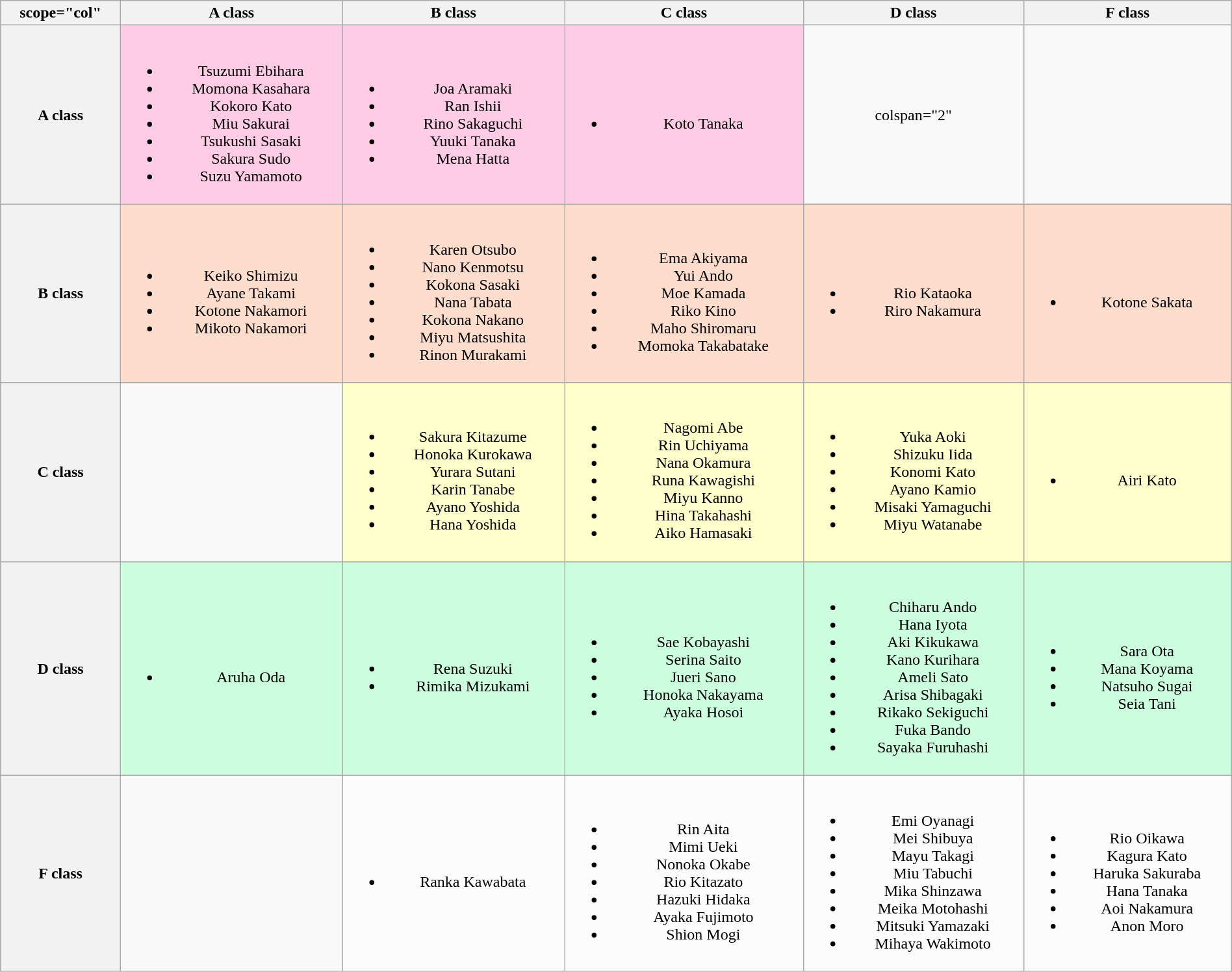<table class="wikitable collapsible" style="width:100%; text-align:center">
<tr>
<th>scope="col" </th>
<th scope="col">A class</th>
<th scope="col">B class</th>
<th scope="col">C class</th>
<th scope="col">D class</th>
<th scope="col">F class</th>
</tr>
<tr>
<th scope="row">A class</th>
<td style="background:#ffcce6"><br><ul><li>Tsuzumi Ebihara </li><li>Momona Kasahara </li><li>Kokoro Kato </li><li>Miu Sakurai </li><li>Tsukushi Sasaki </li><li>Sakura Sudo </li><li>Suzu Yamamoto </li></ul></td>
<td style="background:#ffcce6"><br><ul><li>Joa Aramaki </li><li>Ran Ishii </li><li>Rino Sakaguchi </li><li>Yuuki Tanaka </li><li>Mena Hatta </li></ul></td>
<td style="background:#ffcce6"><br><ul><li>Koto Tanaka </li></ul></td>
<td>colspan="2" </td>
</tr>
<tr>
<th scope="row">B class</th>
<td style="background:#FFDDCC"><br><ul><li>Keiko Shimizu </li><li>Ayane Takami </li><li>Kotone Nakamori </li><li>Mikoto Nakamori </li></ul></td>
<td style="background:#FFDDCC"><br><ul><li>Karen Otsubo </li><li>Nano Kenmotsu </li><li>Kokona Sasaki </li><li>Nana Tabata </li><li>Kokona Nakano </li><li>Miyu Matsushita </li><li>Rinon Murakami </li></ul></td>
<td style="background:#FFDDCC"><br><ul><li>Ema Akiyama </li><li>Yui Ando </li><li>Moe Kamada </li><li>Riko Kino </li><li>Maho Shiromaru </li><li>Momoka Takabatake </li></ul></td>
<td style="background:#FFDDCC"><br><ul><li>Rio Kataoka </li><li>Riro Nakamura </li></ul></td>
<td style="background:#FFDDCC"><br><ul><li>Kotone Sakata </li></ul></td>
</tr>
<tr>
<th scope="row">C class</th>
<td></td>
<td style="background:#FFFFCC"><br><ul><li>Sakura Kitazume </li><li>Honoka Kurokawa </li><li>Yurara Sutani </li><li>Karin Tanabe </li><li>Ayano Yoshida </li><li>Hana Yoshida </li></ul></td>
<td style="background:#FFFFCC"><br><ul><li>Nagomi Abe </li><li>Rin Uchiyama </li><li>Nana Okamura </li><li>Runa Kawagishi </li><li>Miyu Kanno </li><li>Hina Takahashi </li><li>Aiko Hamasaki </li></ul></td>
<td style="background:#FFFFCC"><br><ul><li>Yuka Aoki </li><li>Shizuku Iida </li><li>Konomi Kato </li><li>Ayano Kamio </li><li>Misaki Yamaguchi </li><li>Miyu Watanabe </li></ul></td>
<td style="background:#FFFFCC"><br><ul><li>Airi Kato </li></ul></td>
</tr>
<tr>
<th scope="row">D class</th>
<td style="background:#CCFFDD"><br><ul><li>Aruha Oda </li></ul></td>
<td style="background:#CCFFDD"><br><ul><li>Rena Suzuki </li><li>Rimika Mizukami </li></ul></td>
<td style="background:#CCFFDD"><br><ul><li>Sae Kobayashi </li><li>Serina Saito </li><li>Jueri Sano </li><li>Honoka Nakayama </li><li>Ayaka Hosoi </li></ul></td>
<td style="background:#CCFFDD"><br><ul><li>Chiharu Ando </li><li>Hana Iyota </li><li>Aki Kikukawa </li><li>Kano Kurihara </li><li>Ameli Sato </li><li>Arisa Shibagaki </li><li>Rikako Sekiguchi </li><li>Fuka Bando </li><li>Sayaka Furuhashi </li></ul></td>
<td style="background:#CCFFDD"><br><ul><li>Sara Ota </li><li>Mana Koyama </li><li>Natsuho Sugai </li><li>Seia Tani </li></ul></td>
</tr>
<tr>
<th scope="row">F class</th>
<td></td>
<td style="background:#FCFCFC"><br><ul><li>Ranka Kawabata </li></ul></td>
<td style="background:#FCFCFC"><br><ul><li>Rin Aita </li><li>Mimi Ueki </li><li>Nonoka Okabe </li><li>Rio Kitazato </li><li>Hazuki Hidaka </li><li>Ayaka Fujimoto </li><li>Shion Mogi </li></ul></td>
<td style="background:#FCFCFC"><br><ul><li>Emi Oyanagi </li><li>Mei Shibuya </li><li>Mayu Takagi </li><li>Miu Tabuchi </li><li>Mika Shinzawa </li><li>Meika Motohashi </li><li>Mitsuki Yamazaki </li><li>Mihaya Wakimoto </li></ul></td>
<td style="background:#FCFCFC"><br><ul><li>Rio Oikawa </li><li>Kagura Kato </li><li>Haruka Sakuraba </li><li>Hana Tanaka </li><li>Aoi Nakamura </li><li>Anon Moro </li></ul></td>
</tr>
</table>
